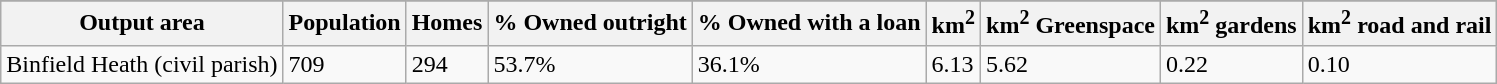<table class="wikitable">
<tr>
</tr>
<tr>
<th>Output area</th>
<th>Population</th>
<th>Homes</th>
<th>% Owned outright</th>
<th>% Owned with a loan</th>
<th>km<sup>2</sup></th>
<th>km<sup>2</sup> Greenspace</th>
<th>km<sup>2</sup> gardens</th>
<th>km<sup>2</sup> road and rail</th>
</tr>
<tr>
<td>Binfield Heath (civil parish)</td>
<td>709</td>
<td>294</td>
<td>53.7%</td>
<td>36.1%</td>
<td>6.13</td>
<td>5.62</td>
<td>0.22</td>
<td>0.10</td>
</tr>
</table>
